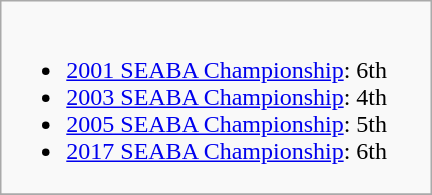<table class="wikitable" style="width:18em">
<tr>
<td><br><ul><li><a href='#'>2001 SEABA Championship</a>: 6th</li><li><a href='#'>2003 SEABA Championship</a>: 4th</li><li><a href='#'>2005 SEABA Championship</a>: 5th</li><li><a href='#'>2017 SEABA Championship</a>: 6th</li></ul></td>
</tr>
<tr>
</tr>
</table>
